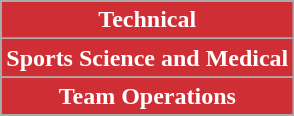<table class="wikitable">
<tr>
<th style="background:#d02e35; color:#fff;" scope="col" colspan="2">Technical</th>
</tr>
<tr>
</tr>
<tr>
<th style="background:#d02e35; color:#fff;" scope="col" colspan="2">Sports Science and Medical</th>
</tr>
<tr>
</tr>
<tr>
<th style="background:#d02e35; color:#fff;" scope="col" colspan="2">Team Operations</th>
</tr>
<tr>
</tr>
</table>
